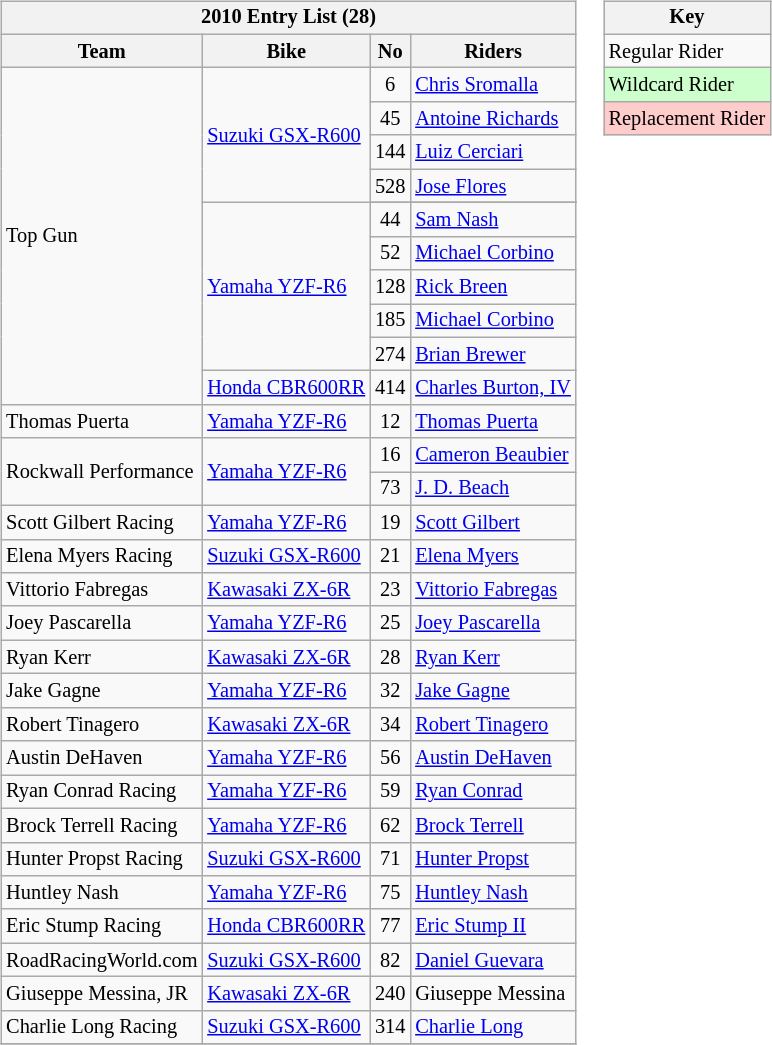<table>
<tr>
<td><br><table class="wikitable" style="font-size: 85%">
<tr>
<th colspan=6>2010 Entry List (28)</th>
</tr>
<tr>
<th>Team</th>
<th>Bike</th>
<th>No</th>
<th>Riders</th>
</tr>
<tr>
<td rowspan=11>Top Gun</td>
<td rowspan=4><a href='#'>Suzuki GSX-R600</a></td>
<td align="center">6</td>
<td> <a href='#'>Chris Sromalla</a></td>
</tr>
<tr>
<td align="center">45</td>
<td> <a href='#'>Antoine Richards</a></td>
</tr>
<tr>
<td align="center">144</td>
<td> <a href='#'>Luiz Cerciari</a></td>
</tr>
<tr>
<td align="center">528</td>
<td> <a href='#'>Jose Flores</a></td>
</tr>
<tr>
<td rowspan=6><a href='#'>Yamaha YZF-R6</a></td>
</tr>
<tr>
<td align="center">44</td>
<td> <a href='#'>Sam Nash</a></td>
</tr>
<tr>
<td align="center">52</td>
<td> <a href='#'>Michael Corbino</a></td>
</tr>
<tr>
<td align="center">128</td>
<td> <a href='#'>Rick Breen</a></td>
</tr>
<tr>
<td align="center">185</td>
<td> <a href='#'>Michael Corbino</a></td>
</tr>
<tr>
<td align="center">274</td>
<td> <a href='#'>Brian Brewer</a></td>
</tr>
<tr>
<td><a href='#'>Honda CBR600RR</a></td>
<td align="center">414</td>
<td> <a href='#'>Charles Burton, IV</a></td>
</tr>
<tr>
<td>Thomas Puerta</td>
<td><a href='#'>Yamaha YZF-R6</a></td>
<td align="center">12</td>
<td> <a href='#'>Thomas Puerta</a></td>
</tr>
<tr>
<td rowspan=2>Rockwall Performance</td>
<td rowspan=2><a href='#'>Yamaha YZF-R6</a></td>
<td align="center">16</td>
<td> <a href='#'>Cameron Beaubier</a></td>
</tr>
<tr>
<td align="center">73</td>
<td> <a href='#'>J. D. Beach</a></td>
</tr>
<tr>
<td>Scott Gilbert Racing</td>
<td><a href='#'>Yamaha YZF-R6</a></td>
<td align="center">19</td>
<td> <a href='#'>Scott Gilbert</a></td>
</tr>
<tr>
<td>Elena Myers Racing</td>
<td><a href='#'>Suzuki GSX-R600</a></td>
<td align="center">21</td>
<td> <a href='#'>Elena Myers</a></td>
</tr>
<tr>
<td>Vittorio Fabregas</td>
<td><a href='#'>Kawasaki ZX-6R</a></td>
<td align="center">23</td>
<td> <a href='#'>Vittorio Fabregas</a></td>
</tr>
<tr>
<td>Joey Pascarella</td>
<td><a href='#'>Yamaha YZF-R6</a></td>
<td align="center">25</td>
<td> <a href='#'>Joey Pascarella</a></td>
</tr>
<tr>
<td>Ryan Kerr</td>
<td><a href='#'>Kawasaki ZX-6R</a></td>
<td align="center">28</td>
<td> <a href='#'>Ryan Kerr</a></td>
</tr>
<tr>
<td>Jake Gagne</td>
<td><a href='#'>Yamaha YZF-R6</a></td>
<td align="center">32</td>
<td> <a href='#'>Jake Gagne</a></td>
</tr>
<tr>
<td>Robert Tinagero</td>
<td><a href='#'>Kawasaki ZX-6R</a></td>
<td align="center">34</td>
<td> <a href='#'>Robert Tinagero</a></td>
</tr>
<tr>
<td>Austin DeHaven</td>
<td><a href='#'>Yamaha YZF-R6</a></td>
<td align="center">56</td>
<td> <a href='#'>Austin DeHaven</a></td>
</tr>
<tr>
<td>Ryan Conrad Racing</td>
<td><a href='#'>Yamaha YZF-R6</a></td>
<td align="center">59</td>
<td> <a href='#'>Ryan Conrad</a></td>
</tr>
<tr>
<td>Brock Terrell Racing</td>
<td><a href='#'>Yamaha YZF-R6</a></td>
<td align="center">62</td>
<td> <a href='#'>Brock Terrell</a></td>
</tr>
<tr>
<td>Hunter Propst Racing</td>
<td><a href='#'>Suzuki GSX-R600</a></td>
<td align="center">71</td>
<td> <a href='#'>Hunter Propst</a></td>
</tr>
<tr>
<td>Huntley Nash</td>
<td><a href='#'>Yamaha YZF-R6</a></td>
<td align="center">75</td>
<td> <a href='#'>Huntley Nash</a></td>
</tr>
<tr>
<td>Eric Stump Racing</td>
<td><a href='#'>Honda CBR600RR</a></td>
<td align="center">77</td>
<td> <a href='#'>Eric Stump II</a></td>
</tr>
<tr>
<td>RoadRacingWorld.com</td>
<td><a href='#'>Suzuki GSX-R600</a></td>
<td align="center">82</td>
<td> <a href='#'>Daniel Guevara</a></td>
</tr>
<tr>
<td>Giuseppe Messina, JR</td>
<td><a href='#'>Kawasaki ZX-6R</a></td>
<td align="center">240</td>
<td> Giuseppe Messina</td>
</tr>
<tr>
<td>Charlie Long Racing</td>
<td><a href='#'>Suzuki GSX-R600</a></td>
<td align="center">314</td>
<td> <a href='#'>Charlie Long</a></td>
</tr>
<tr>
</tr>
</table>
</td>
<td valign=top><br><table class="wikitable" style="font-size: 85%;">
<tr>
<th colspan=2>Key</th>
</tr>
<tr>
<td>Regular Rider</td>
</tr>
<tr style="background-color:#ccffcc">
<td>Wildcard Rider</td>
</tr>
<tr style="background-color:#ffcccc">
<td>Replacement Rider</td>
</tr>
</table>
</td>
</tr>
</table>
